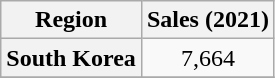<table class="wikitable plainrowheaders" style="text-align:center">
<tr>
<th scope="col">Region</th>
<th scope="col">Sales (2021)</th>
</tr>
<tr>
<th scope="row">South Korea</th>
<td>7,664</td>
</tr>
<tr>
</tr>
</table>
